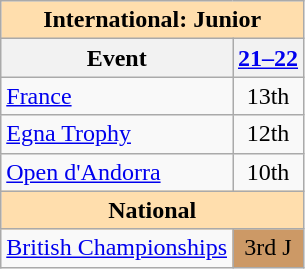<table class="wikitable" style="text-align:center">
<tr>
<th colspan="2" style="background-color: #ffdead; " align="center">International: Junior</th>
</tr>
<tr>
<th>Event</th>
<th><a href='#'>21–22</a></th>
</tr>
<tr>
<td align="left"> <a href='#'>France</a></td>
<td>13th</td>
</tr>
<tr>
<td align="left"><a href='#'>Egna Trophy</a></td>
<td>12th</td>
</tr>
<tr>
<td align="left"><a href='#'>Open d'Andorra</a></td>
<td>10th</td>
</tr>
<tr>
<th colspan="2" style="background-color: #ffdead; " align="center">National</th>
</tr>
<tr>
<td align="left"><a href='#'>British Championships</a></td>
<td bgcolor="cc9966">3rd J</td>
</tr>
</table>
